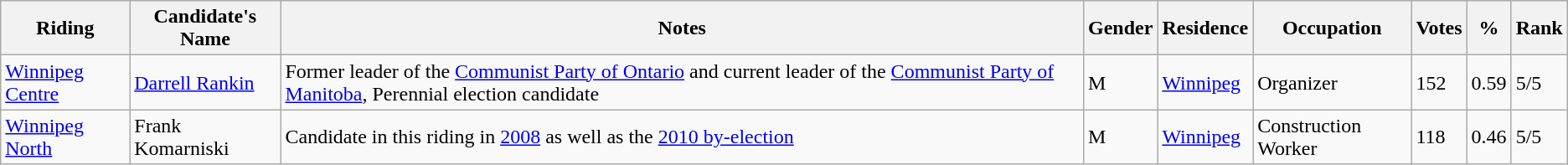<table class="wikitable sortable">
<tr>
<th>Riding<br></th>
<th>Candidate's Name</th>
<th>Notes</th>
<th>Gender</th>
<th>Residence</th>
<th>Occupation</th>
<th>Votes</th>
<th>%</th>
<th>Rank</th>
</tr>
<tr>
<td><a href='#'>Winnipeg Centre</a></td>
<td><a href='#'>Darrell Rankin</a></td>
<td>Former leader of the <a href='#'>Communist Party of Ontario</a> and current leader of the <a href='#'>Communist Party of Manitoba</a>, Perennial election candidate</td>
<td>M</td>
<td><a href='#'>Winnipeg</a></td>
<td>Organizer</td>
<td>152</td>
<td>0.59</td>
<td>5/5</td>
</tr>
<tr>
<td><a href='#'>Winnipeg North</a></td>
<td>Frank Komarniski</td>
<td>Candidate in this riding in <a href='#'>2008</a> as well as the <a href='#'>2010 by-election</a></td>
<td>M</td>
<td><a href='#'>Winnipeg</a></td>
<td>Construction Worker</td>
<td>118</td>
<td>0.46</td>
<td>5/5</td>
</tr>
</table>
